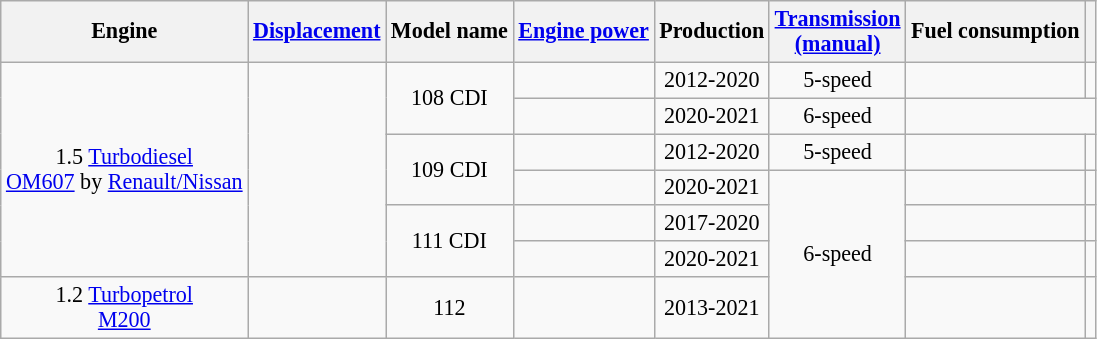<table class="wikitable" style="text-align:center; font-size:92%">
<tr>
<th>Engine</th>
<th><a href='#'>Displacement</a></th>
<th>Model name</th>
<th><a href='#'>Engine power</a></th>
<th>Production</th>
<th><a href='#'>Transmission<br>(manual)</a></th>
<th>Fuel consumption</th>
<th></th>
</tr>
<tr>
<td rowspan=6>1.5 <a href='#'>Turbodiesel</a><br><a href='#'>OM607</a> by <a href='#'>Renault/Nissan</a></td>
<td rowspan=6></td>
<td rowspan=2>108 CDI</td>
<td></td>
<td>2012-2020</td>
<td>5-speed</td>
<td></td>
<td></td>
</tr>
<tr>
<td></td>
<td>2020-2021</td>
<td>6-speed</td>
</tr>
<tr>
<td rowspan=2>109 CDI</td>
<td></td>
<td>2012-2020</td>
<td>5-speed</td>
<td></td>
<td></td>
</tr>
<tr>
<td></td>
<td>2020-2021</td>
<td rowspan=4>6-speed</td>
<td></td>
<td></td>
</tr>
<tr>
<td rowspan=2>111 CDI</td>
<td></td>
<td>2017-2020</td>
<td></td>
<td></td>
</tr>
<tr>
<td></td>
<td>2020-2021</td>
<td></td>
<td></td>
</tr>
<tr>
<td>1.2 <a href='#'>Turbopetrol</a><br><a href='#'>M200</a></td>
<td></td>
<td>112</td>
<td></td>
<td>2013-2021</td>
<td></td>
<td></td>
</tr>
</table>
